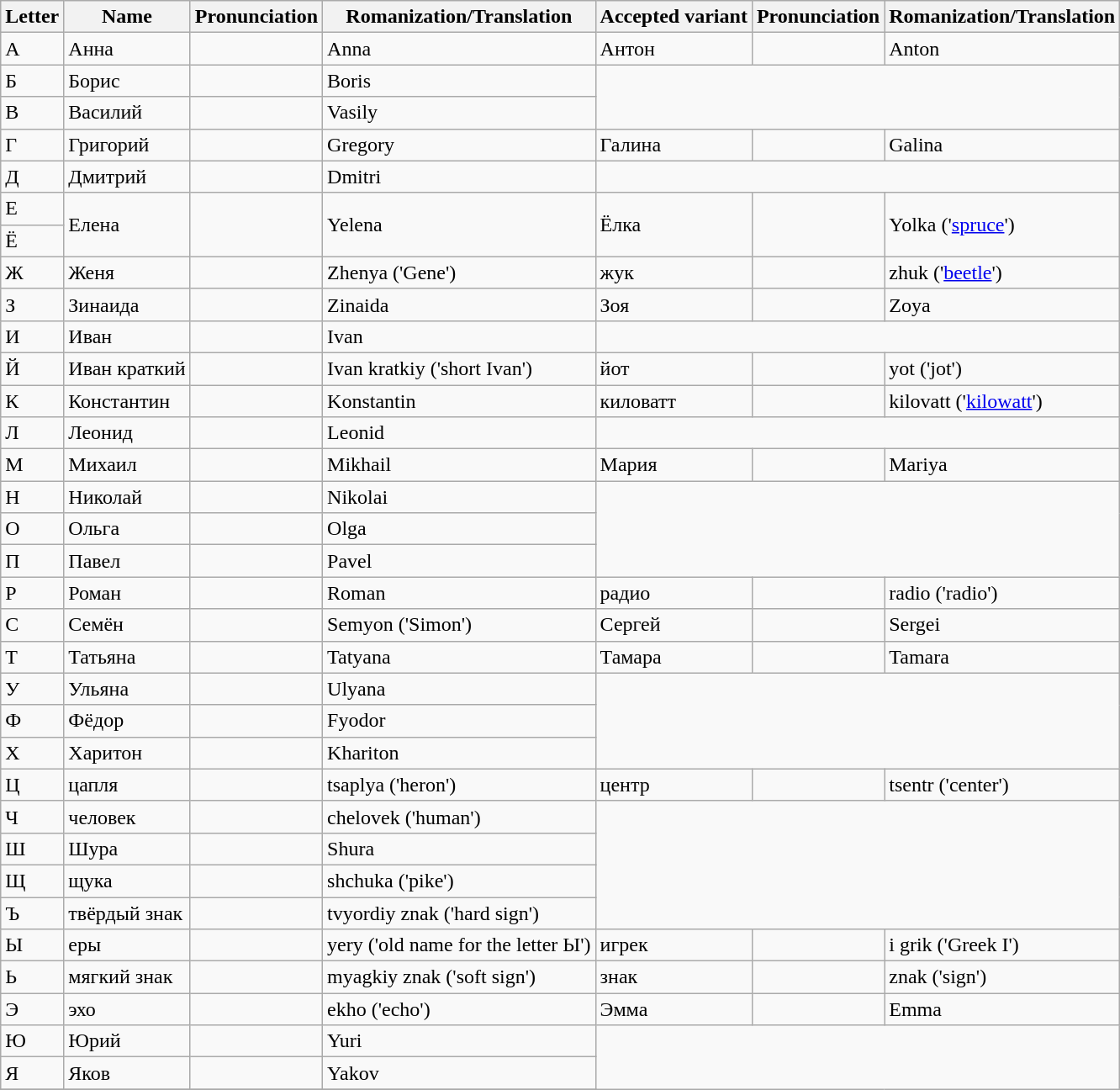<table class="wikitable">
<tr>
<th>Letter</th>
<th>Name</th>
<th>Pronunciation</th>
<th>Romanization/Translation</th>
<th>Accepted variant</th>
<th>Pronunciation</th>
<th>Romanization/Translation</th>
</tr>
<tr>
<td>А</td>
<td>Анна</td>
<td></td>
<td>Anna</td>
<td>Антон</td>
<td></td>
<td>Anton</td>
</tr>
<tr>
<td>Б</td>
<td>Борис</td>
<td></td>
<td>Boris</td>
</tr>
<tr>
<td>В</td>
<td>Василий</td>
<td></td>
<td>Vasily</td>
</tr>
<tr>
<td>Г</td>
<td>Григорий</td>
<td></td>
<td>Gregory</td>
<td>Галина</td>
<td></td>
<td>Galina</td>
</tr>
<tr>
<td>Д</td>
<td>Дмитрий</td>
<td></td>
<td>Dmitri</td>
</tr>
<tr>
<td>Е</td>
<td rowspan="2">Елена</td>
<td rowspan="2"></td>
<td rowspan="2">Yelena</td>
<td rowspan="2">Ёлка</td>
<td rowspan="2"></td>
<td rowspan="2">Yolka ('<a href='#'>spruce</a>')</td>
</tr>
<tr>
<td>Ё</td>
</tr>
<tr>
<td>Ж</td>
<td>Женя</td>
<td></td>
<td>Zhenya ('Gene')</td>
<td>жук</td>
<td></td>
<td>zhuk ('<a href='#'>beetle</a>')</td>
</tr>
<tr>
<td>З</td>
<td>Зинаида</td>
<td></td>
<td>Zinaida</td>
<td>Зоя</td>
<td></td>
<td>Zoya</td>
</tr>
<tr>
<td>И</td>
<td>Иван</td>
<td></td>
<td>Ivan</td>
</tr>
<tr>
<td>Й</td>
<td>Иван краткий</td>
<td></td>
<td>Ivan kratkiy ('short Ivan')</td>
<td>йот</td>
<td></td>
<td>yot ('jot')</td>
</tr>
<tr>
<td>К</td>
<td>Константин</td>
<td></td>
<td>Konstantin</td>
<td>киловатт</td>
<td></td>
<td>kilovatt ('<a href='#'>kilowatt</a>')</td>
</tr>
<tr>
<td>Л</td>
<td>Леонид</td>
<td></td>
<td>Leonid</td>
</tr>
<tr>
<td>М</td>
<td>Михаил</td>
<td></td>
<td>Mikhail</td>
<td>Мария</td>
<td></td>
<td>Mariya</td>
</tr>
<tr>
<td>Н</td>
<td>Николай</td>
<td></td>
<td>Nikolai</td>
</tr>
<tr>
<td>О</td>
<td>Ольга</td>
<td></td>
<td>Olga</td>
</tr>
<tr>
<td>П</td>
<td>Павел</td>
<td></td>
<td>Pavel</td>
</tr>
<tr>
<td>Р</td>
<td>Роман</td>
<td></td>
<td>Roman</td>
<td>радио</td>
<td></td>
<td>radio ('radio')</td>
</tr>
<tr>
<td>С</td>
<td>Семён</td>
<td></td>
<td>Semyon ('Simon')</td>
<td>Сергей</td>
<td></td>
<td>Sergei</td>
</tr>
<tr>
<td>Т</td>
<td>Татьяна</td>
<td></td>
<td>Tatyana</td>
<td>Тамара</td>
<td></td>
<td>Tamara</td>
</tr>
<tr>
<td>У</td>
<td>Ульяна</td>
<td></td>
<td>Ulyana</td>
</tr>
<tr>
<td>Ф</td>
<td>Фёдор</td>
<td></td>
<td>Fyodor</td>
</tr>
<tr>
<td>Х</td>
<td>Харитон</td>
<td></td>
<td>Khariton</td>
</tr>
<tr>
<td>Ц</td>
<td>цапля</td>
<td></td>
<td>tsaplya ('heron')</td>
<td>центр</td>
<td></td>
<td>tsentr ('center')</td>
</tr>
<tr>
<td>Ч</td>
<td>человек</td>
<td></td>
<td>chelovek ('human')</td>
</tr>
<tr>
<td>Ш</td>
<td>Шура</td>
<td></td>
<td>Shura</td>
</tr>
<tr>
<td>Щ</td>
<td>щука</td>
<td></td>
<td>shchuka ('pike')</td>
</tr>
<tr>
<td>Ъ</td>
<td>твёрдый знак</td>
<td></td>
<td>tvyordiy znak ('hard sign')</td>
</tr>
<tr>
<td>Ы</td>
<td>еры</td>
<td></td>
<td>yery ('old name for the letter Ы')</td>
<td>игрек</td>
<td></td>
<td>i grik ('Greek I')</td>
</tr>
<tr>
<td>Ь</td>
<td>мягкий знак</td>
<td></td>
<td>myagkiy znak ('soft sign')</td>
<td>знак</td>
<td></td>
<td>znak ('sign')</td>
</tr>
<tr>
<td>Э</td>
<td>эхо</td>
<td></td>
<td>ekho ('echo')</td>
<td>Эмма</td>
<td></td>
<td>Emma</td>
</tr>
<tr>
<td>Ю</td>
<td>Юрий</td>
<td></td>
<td>Yuri</td>
</tr>
<tr>
<td>Я</td>
<td>Яков</td>
<td></td>
<td>Yakov</td>
</tr>
<tr>
</tr>
</table>
